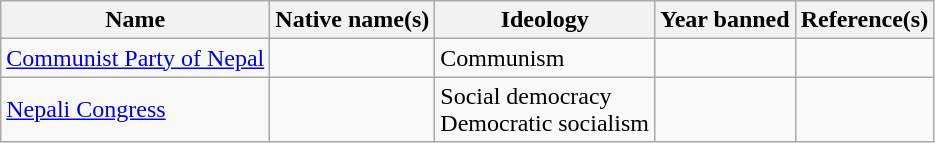<table class="wikitable sortable">
<tr>
<th>Name</th>
<th>Native name(s)</th>
<th>Ideology</th>
<th>Year banned</th>
<th>Reference(s)</th>
</tr>
<tr>
<td><a href='#'>Communist Party of Nepal</a></td>
<td></td>
<td>Communism</td>
<td></td>
<td></td>
</tr>
<tr>
<td><a href='#'>Nepali Congress</a></td>
<td></td>
<td>Social democracy <br> Democratic socialism</td>
<td></td>
<td></td>
</tr>
</table>
